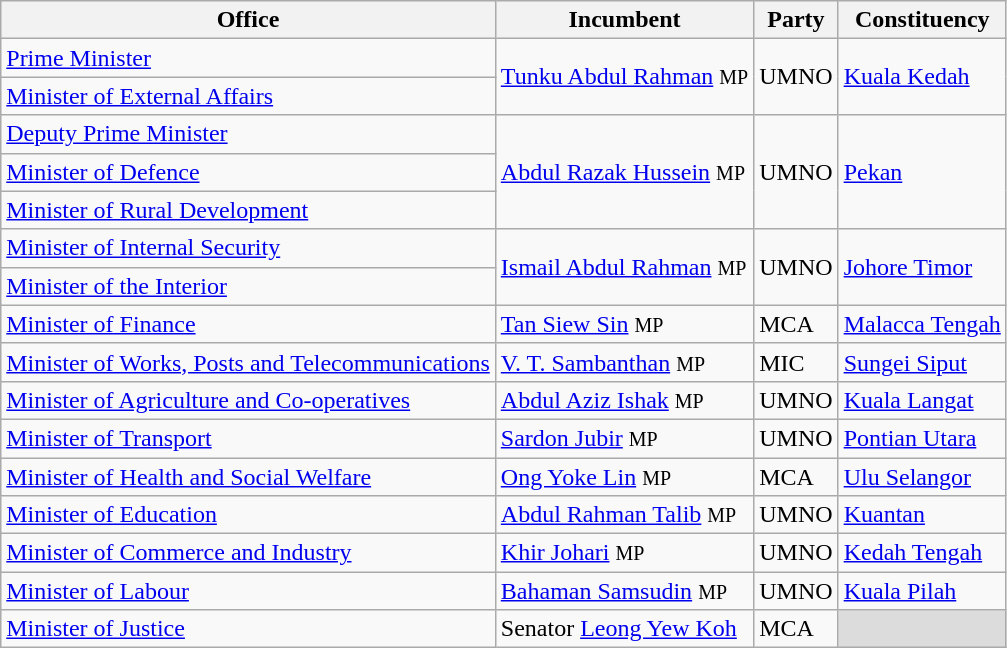<table class="sortable wikitable">
<tr>
<th>Office</th>
<th>Incumbent</th>
<th>Party</th>
<th>Constituency</th>
</tr>
<tr>
<td><a href='#'>Prime Minister</a></td>
<td rowspan=2><a href='#'>Tunku Abdul Rahman</a> <small>MP</small></td>
<td rowspan=2>UMNO</td>
<td rowspan=2><a href='#'>Kuala Kedah</a></td>
</tr>
<tr>
<td><a href='#'>Minister of External Affairs</a></td>
</tr>
<tr>
<td><a href='#'>Deputy Prime Minister</a></td>
<td rowspan=3><a href='#'>Abdul Razak Hussein</a> <small>MP</small></td>
<td rowspan=3>UMNO</td>
<td rowspan=3><a href='#'>Pekan</a></td>
</tr>
<tr>
<td><a href='#'>Minister of Defence</a></td>
</tr>
<tr>
<td><a href='#'>Minister of Rural Development</a></td>
</tr>
<tr>
<td><a href='#'>Minister of Internal Security</a></td>
<td rowspan=2><a href='#'>Ismail Abdul Rahman</a> <small>MP</small></td>
<td rowspan=2>UMNO</td>
<td rowspan=2><a href='#'>Johore Timor</a></td>
</tr>
<tr>
<td><a href='#'>Minister of the Interior</a></td>
</tr>
<tr>
<td><a href='#'>Minister of Finance</a></td>
<td><a href='#'>Tan Siew Sin</a> <small>MP</small></td>
<td>MCA</td>
<td><a href='#'>Malacca Tengah</a></td>
</tr>
<tr>
<td><a href='#'>Minister of Works, Posts and Telecommunications</a></td>
<td><a href='#'>V. T. Sambanthan</a> <small>MP</small></td>
<td>MIC</td>
<td><a href='#'>Sungei Siput</a></td>
</tr>
<tr>
<td><a href='#'>Minister of Agriculture and Co-operatives</a></td>
<td><a href='#'>Abdul Aziz Ishak</a> <small>MP</small></td>
<td>UMNO</td>
<td><a href='#'>Kuala Langat</a></td>
</tr>
<tr>
<td><a href='#'>Minister of Transport</a></td>
<td><a href='#'>Sardon Jubir</a> <small>MP</small></td>
<td>UMNO</td>
<td><a href='#'>Pontian Utara</a></td>
</tr>
<tr>
<td><a href='#'>Minister of Health and Social Welfare</a></td>
<td><a href='#'>Ong Yoke Lin</a> <small>MP</small></td>
<td>MCA</td>
<td><a href='#'>Ulu Selangor</a></td>
</tr>
<tr>
<td><a href='#'>Minister of Education</a></td>
<td><a href='#'>Abdul Rahman Talib</a> <small>MP</small></td>
<td>UMNO</td>
<td><a href='#'>Kuantan</a></td>
</tr>
<tr>
<td><a href='#'>Minister of Commerce and Industry</a></td>
<td><a href='#'>Khir Johari</a> <small>MP</small></td>
<td>UMNO</td>
<td><a href='#'>Kedah Tengah</a></td>
</tr>
<tr>
<td><a href='#'>Minister of Labour</a></td>
<td><a href='#'>Bahaman Samsudin</a> <small>MP</small></td>
<td>UMNO</td>
<td><a href='#'>Kuala Pilah</a></td>
</tr>
<tr>
<td><a href='#'>Minister of Justice</a></td>
<td>Senator <a href='#'>Leong Yew Koh</a></td>
<td>MCA</td>
<td bgcolor=dcdcdc></td>
</tr>
</table>
